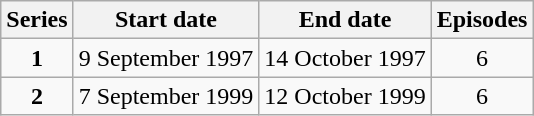<table class="wikitable" style="text-align:center;">
<tr>
<th>Series</th>
<th>Start date</th>
<th>End date</th>
<th>Episodes</th>
</tr>
<tr>
<td><strong>1</strong></td>
<td>9 September 1997</td>
<td>14 October 1997</td>
<td>6</td>
</tr>
<tr>
<td><strong>2</strong></td>
<td>7 September 1999</td>
<td>12 October 1999</td>
<td>6</td>
</tr>
</table>
